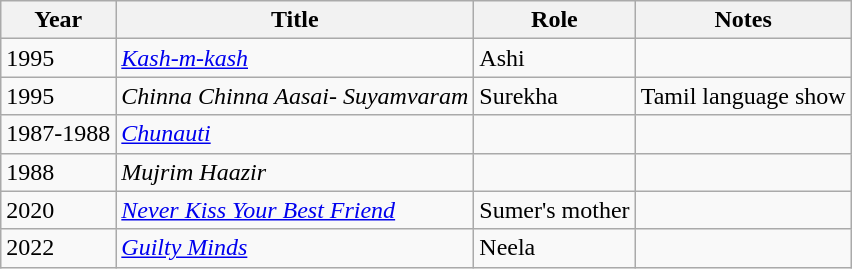<table class="wikitable sortable">
<tr>
<th>Year</th>
<th>Title</th>
<th>Role</th>
<th class="unsortable">Notes</th>
</tr>
<tr>
<td>1995</td>
<td><em><a href='#'>Kash-m-kash</a></em></td>
<td>Ashi</td>
<td></td>
</tr>
<tr>
<td>1995</td>
<td><em>Chinna Chinna Aasai- Suyamvaram</em></td>
<td>Surekha</td>
<td>Tamil language show</td>
</tr>
<tr>
<td>1987-1988</td>
<td><em><a href='#'>Chunauti</a></em></td>
<td></td>
<td></td>
</tr>
<tr>
<td>1988</td>
<td><em>Mujrim Haazir</em></td>
<td></td>
<td></td>
</tr>
<tr>
<td>2020</td>
<td><em><a href='#'>Never Kiss Your Best Friend</a></em></td>
<td>Sumer's mother</td>
<td></td>
</tr>
<tr>
<td>2022</td>
<td><em><a href='#'>Guilty Minds</a></em></td>
<td>Neela</td>
<td></td>
</tr>
</table>
